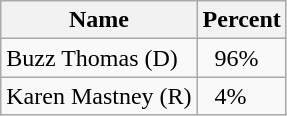<table class="wikitable">
<tr>
<th>Name</th>
<th>Percent</th>
</tr>
<tr>
<td>Buzz Thomas (D)</td>
<td>  96%</td>
</tr>
<tr>
<td>Karen Mastney (R)</td>
<td>  4%</td>
</tr>
</table>
